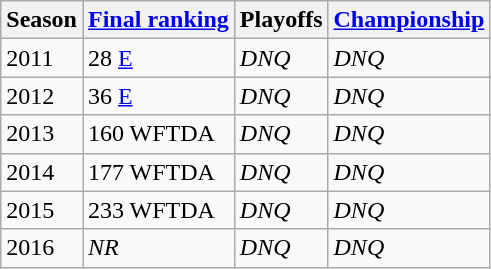<table class="wikitable sortable">
<tr>
<th>Season</th>
<th><a href='#'>Final ranking</a></th>
<th>Playoffs</th>
<th><a href='#'>Championship</a></th>
</tr>
<tr>
<td>2011</td>
<td>28 <a href='#'>E</a></td>
<td><em>DNQ</em></td>
<td><em>DNQ</em></td>
</tr>
<tr>
<td>2012</td>
<td>36 <a href='#'>E</a></td>
<td><em>DNQ</em></td>
<td><em>DNQ</em></td>
</tr>
<tr>
<td>2013</td>
<td>160 WFTDA</td>
<td><em>DNQ</em></td>
<td><em>DNQ</em></td>
</tr>
<tr>
<td>2014</td>
<td>177 WFTDA</td>
<td><em>DNQ</em></td>
<td><em>DNQ</em></td>
</tr>
<tr>
<td>2015</td>
<td>233 WFTDA</td>
<td><em>DNQ</em></td>
<td><em>DNQ</em></td>
</tr>
<tr>
<td>2016</td>
<td><em>NR</em></td>
<td><em>DNQ</em></td>
<td><em>DNQ</em></td>
</tr>
</table>
